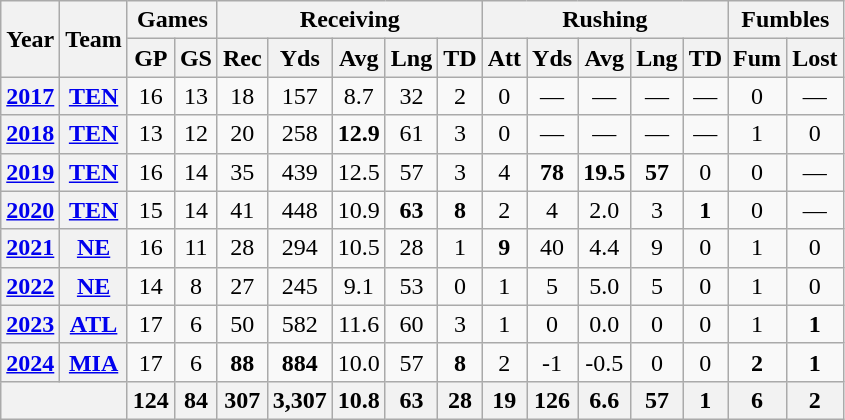<table class=wikitable style="text-align:center;">
<tr>
<th rowspan="2">Year</th>
<th rowspan="2">Team</th>
<th colspan="2">Games</th>
<th colspan="5">Receiving</th>
<th colspan="5">Rushing</th>
<th colspan="2">Fumbles</th>
</tr>
<tr>
<th>GP</th>
<th>GS</th>
<th>Rec</th>
<th>Yds</th>
<th>Avg</th>
<th>Lng</th>
<th>TD</th>
<th>Att</th>
<th>Yds</th>
<th>Avg</th>
<th>Lng</th>
<th>TD</th>
<th>Fum</th>
<th>Lost</th>
</tr>
<tr>
<th><a href='#'>2017</a></th>
<th><a href='#'>TEN</a></th>
<td>16</td>
<td>13</td>
<td>18</td>
<td>157</td>
<td>8.7</td>
<td>32</td>
<td>2</td>
<td>0</td>
<td>—</td>
<td>—</td>
<td>—</td>
<td>—</td>
<td>0</td>
<td>—</td>
</tr>
<tr>
<th><a href='#'>2018</a></th>
<th><a href='#'>TEN</a></th>
<td>13</td>
<td>12</td>
<td>20</td>
<td>258</td>
<td><strong>12.9</strong></td>
<td>61</td>
<td>3</td>
<td>0</td>
<td>—</td>
<td>—</td>
<td>—</td>
<td>—</td>
<td>1</td>
<td>0</td>
</tr>
<tr>
<th><a href='#'>2019</a></th>
<th><a href='#'>TEN</a></th>
<td>16</td>
<td>14</td>
<td>35</td>
<td>439</td>
<td>12.5</td>
<td>57</td>
<td>3</td>
<td>4</td>
<td><strong>78</strong></td>
<td><strong>19.5</strong></td>
<td><strong>57</strong></td>
<td>0</td>
<td>0</td>
<td>—</td>
</tr>
<tr>
<th><a href='#'>2020</a></th>
<th><a href='#'>TEN</a></th>
<td>15</td>
<td>14</td>
<td>41</td>
<td>448</td>
<td>10.9</td>
<td><strong>63</strong></td>
<td><strong>8</strong></td>
<td>2</td>
<td>4</td>
<td>2.0</td>
<td>3</td>
<td><strong>1</strong></td>
<td>0</td>
<td>—</td>
</tr>
<tr>
<th><a href='#'>2021</a></th>
<th><a href='#'>NE</a></th>
<td>16</td>
<td>11</td>
<td>28</td>
<td>294</td>
<td>10.5</td>
<td>28</td>
<td>1</td>
<td><strong>9</strong></td>
<td>40</td>
<td>4.4</td>
<td>9</td>
<td>0</td>
<td>1</td>
<td>0</td>
</tr>
<tr>
<th><a href='#'>2022</a></th>
<th><a href='#'>NE</a></th>
<td>14</td>
<td>8</td>
<td>27</td>
<td>245</td>
<td>9.1</td>
<td>53</td>
<td>0</td>
<td>1</td>
<td>5</td>
<td>5.0</td>
<td>5</td>
<td>0</td>
<td>1</td>
<td>0</td>
</tr>
<tr>
<th><a href='#'>2023</a></th>
<th><a href='#'>ATL</a></th>
<td>17</td>
<td>6</td>
<td>50</td>
<td>582</td>
<td>11.6</td>
<td>60</td>
<td>3</td>
<td>1</td>
<td>0</td>
<td>0.0</td>
<td>0</td>
<td>0</td>
<td>1</td>
<td><strong>1</strong></td>
</tr>
<tr>
<th><a href='#'>2024</a></th>
<th><a href='#'>MIA</a></th>
<td>17</td>
<td>6</td>
<td><strong>88</strong></td>
<td><strong>884</strong></td>
<td>10.0</td>
<td>57</td>
<td><strong>8</strong></td>
<td>2</td>
<td>-1</td>
<td>-0.5</td>
<td>0</td>
<td>0</td>
<td><strong>2</strong></td>
<td><strong>1</strong></td>
</tr>
<tr>
<th colspan="2"></th>
<th>124</th>
<th>84</th>
<th>307</th>
<th>3,307</th>
<th>10.8</th>
<th>63</th>
<th>28</th>
<th>19</th>
<th>126</th>
<th>6.6</th>
<th>57</th>
<th>1</th>
<th>6</th>
<th>2</th>
</tr>
</table>
